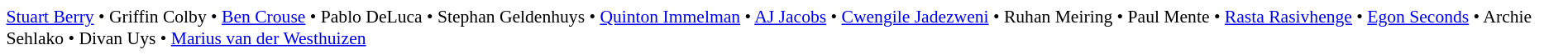<table cellpadding="2" style="border: 1px solid white; font-size:90%;">
<tr>
<td style="text-align:left;"><a href='#'>Stuart Berry</a> • Griffin Colby • <a href='#'>Ben Crouse</a> • Pablo DeLuca • Stephan Geldenhuys • <a href='#'>Quinton Immelman</a> • <a href='#'>AJ Jacobs</a> • <a href='#'>Cwengile Jadezweni</a> • Ruhan Meiring • Paul Mente • <a href='#'>Rasta Rasivhenge</a> • <a href='#'>Egon Seconds</a> • Archie Sehlako • Divan Uys • <a href='#'>Marius van der Westhuizen</a></td>
</tr>
</table>
